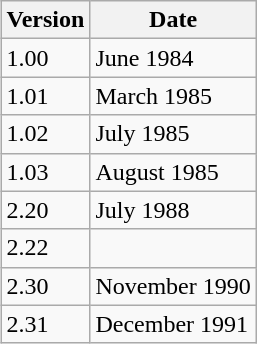<table class="wikitable" style="float: right; margin: 0 1.25em">
<tr>
<th>Version</th>
<th>Date</th>
</tr>
<tr>
<td>1.00</td>
<td>June 1984</td>
</tr>
<tr>
<td>1.01</td>
<td>March 1985</td>
</tr>
<tr>
<td>1.02</td>
<td>July 1985</td>
</tr>
<tr>
<td>1.03</td>
<td>August 1985</td>
</tr>
<tr>
<td>2.20</td>
<td>July 1988</td>
</tr>
<tr>
<td>2.22</td>
<td></td>
</tr>
<tr>
<td>2.30</td>
<td>November 1990</td>
</tr>
<tr>
<td>2.31</td>
<td>December 1991</td>
</tr>
</table>
